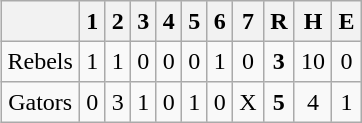<table align = right border="2" cellpadding="4" cellspacing="0" style="margin: 1em 1em 1em 1em; background: #F9F9F9; border: 1px #aaa solid; border-collapse: collapse;">
<tr align=center style="background: #F2F2F2;">
<th></th>
<th>1</th>
<th>2</th>
<th>3</th>
<th>4</th>
<th>5</th>
<th>6</th>
<th>7</th>
<th>R</th>
<th>H</th>
<th>E</th>
</tr>
<tr align=center>
<td>Rebels</td>
<td>1</td>
<td>1</td>
<td>0</td>
<td>0</td>
<td>0</td>
<td>1</td>
<td>0</td>
<td><strong>3</strong></td>
<td>10</td>
<td>0</td>
</tr>
<tr align=center>
<td>Gators</td>
<td>0</td>
<td>3</td>
<td>1</td>
<td>0</td>
<td>1</td>
<td>0</td>
<td>X</td>
<td><strong>5</strong></td>
<td>4</td>
<td>1</td>
</tr>
</table>
